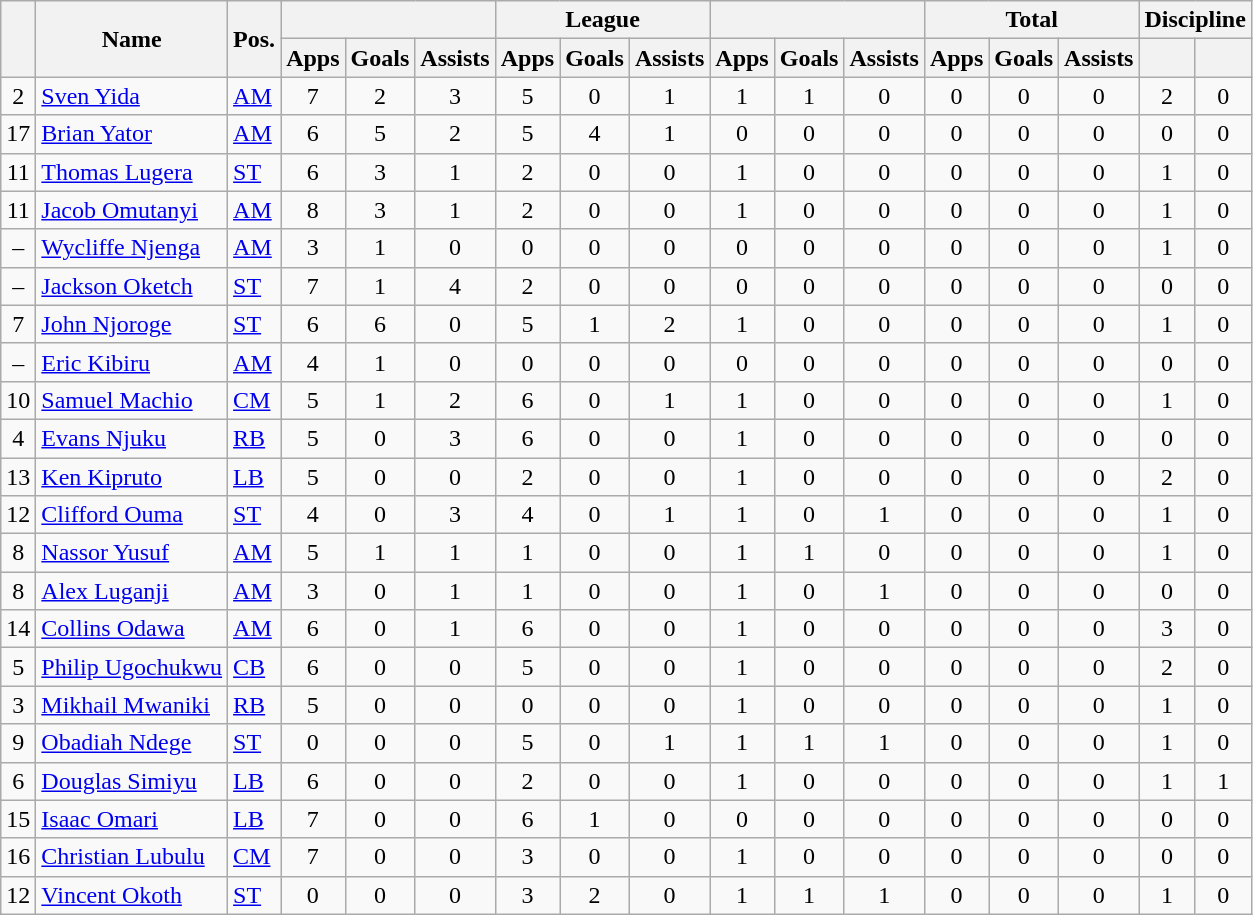<table class="wikitable" style="text-align:center">
<tr>
<th rowspan=2></th>
<th rowspan=2>Name</th>
<th rowspan=2>Pos.</th>
<th colspan=3></th>
<th colspan=3>League</th>
<th colspan=3></th>
<th colspan=3>Total</th>
<th colspan=2>Discipline</th>
</tr>
<tr>
<th>Apps</th>
<th>Goals</th>
<th>Assists</th>
<th>Apps</th>
<th>Goals</th>
<th>Assists</th>
<th>Apps</th>
<th>Goals</th>
<th>Assists</th>
<th>Apps</th>
<th>Goals</th>
<th>Assists</th>
<th></th>
<th></th>
</tr>
<tr>
<td>2</td>
<td align=left> <a href='#'>Sven Yida</a></td>
<td align=left><a href='#'>AM</a></td>
<td>7</td>
<td>2</td>
<td>3</td>
<td>5</td>
<td>0</td>
<td>1</td>
<td>1</td>
<td>1</td>
<td>0</td>
<td>0</td>
<td>0</td>
<td>0</td>
<td>2</td>
<td>0</td>
</tr>
<tr>
<td>17</td>
<td align=left> <a href='#'>Brian Yator</a></td>
<td align=left><a href='#'>AM</a></td>
<td>6</td>
<td>5</td>
<td>2</td>
<td>5</td>
<td>4</td>
<td>1</td>
<td>0</td>
<td>0</td>
<td>0</td>
<td>0</td>
<td>0</td>
<td>0</td>
<td>0</td>
<td>0</td>
</tr>
<tr>
<td>11</td>
<td align=left> <a href='#'>Thomas Lugera</a></td>
<td align=left><a href='#'>ST</a></td>
<td>6</td>
<td>3</td>
<td>1</td>
<td>2</td>
<td>0</td>
<td>0</td>
<td>1</td>
<td>0</td>
<td>0</td>
<td>0</td>
<td>0</td>
<td>0</td>
<td>1</td>
<td>0</td>
</tr>
<tr>
<td>11</td>
<td align=left> <a href='#'>Jacob Omutanyi</a></td>
<td align=left><a href='#'>AM</a></td>
<td>8</td>
<td>3</td>
<td>1</td>
<td>2</td>
<td>0</td>
<td>0</td>
<td>1</td>
<td>0</td>
<td>0</td>
<td>0</td>
<td>0</td>
<td>0</td>
<td>1</td>
<td>0</td>
</tr>
<tr>
<td>–</td>
<td align=left> <a href='#'>Wycliffe Njenga</a></td>
<td align=left><a href='#'>AM</a></td>
<td>3</td>
<td>1</td>
<td>0</td>
<td>0</td>
<td>0</td>
<td>0</td>
<td>0</td>
<td>0</td>
<td>0</td>
<td>0</td>
<td>0</td>
<td>0</td>
<td>1</td>
<td>0</td>
</tr>
<tr>
<td>–</td>
<td align=left> <a href='#'>Jackson Oketch</a></td>
<td align=left><a href='#'>ST</a></td>
<td>7</td>
<td>1</td>
<td>4</td>
<td>2</td>
<td>0</td>
<td>0</td>
<td>0</td>
<td>0</td>
<td>0</td>
<td>0</td>
<td>0</td>
<td>0</td>
<td>0</td>
<td>0</td>
</tr>
<tr>
<td>7</td>
<td align=left> <a href='#'>John Njoroge</a></td>
<td align=left><a href='#'>ST</a></td>
<td>6</td>
<td>6</td>
<td>0</td>
<td>5</td>
<td>1</td>
<td>2</td>
<td>1</td>
<td>0</td>
<td>0</td>
<td>0</td>
<td>0</td>
<td>0</td>
<td>1</td>
<td>0</td>
</tr>
<tr>
<td>–</td>
<td align=left> <a href='#'>Eric Kibiru</a></td>
<td align=left><a href='#'>AM</a></td>
<td>4</td>
<td>1</td>
<td>0</td>
<td>0</td>
<td>0</td>
<td>0</td>
<td>0</td>
<td>0</td>
<td>0</td>
<td>0</td>
<td>0</td>
<td>0</td>
<td>0</td>
<td>0</td>
</tr>
<tr>
<td>10</td>
<td align=left> <a href='#'>Samuel Machio</a></td>
<td align=left><a href='#'>CM</a></td>
<td>5</td>
<td>1</td>
<td>2</td>
<td>6</td>
<td>0</td>
<td>1</td>
<td>1</td>
<td>0</td>
<td>0</td>
<td>0</td>
<td>0</td>
<td>0</td>
<td>1</td>
<td>0</td>
</tr>
<tr>
<td>4</td>
<td align=left> <a href='#'>Evans Njuku</a></td>
<td align=left><a href='#'>RB</a></td>
<td>5</td>
<td>0</td>
<td>3</td>
<td>6</td>
<td>0</td>
<td>0</td>
<td>1</td>
<td>0</td>
<td>0</td>
<td>0</td>
<td>0</td>
<td>0</td>
<td>0</td>
<td>0</td>
</tr>
<tr>
<td>13</td>
<td align=left> <a href='#'>Ken Kipruto</a></td>
<td align=left><a href='#'>LB</a></td>
<td>5</td>
<td>0</td>
<td>0</td>
<td>2</td>
<td>0</td>
<td>0</td>
<td>1</td>
<td>0</td>
<td>0</td>
<td>0</td>
<td>0</td>
<td>0</td>
<td>2</td>
<td>0</td>
</tr>
<tr>
<td>12</td>
<td align=left> <a href='#'>Clifford Ouma</a></td>
<td align=left><a href='#'>ST</a></td>
<td>4</td>
<td>0</td>
<td>3</td>
<td>4</td>
<td>0</td>
<td>1</td>
<td>1</td>
<td>0</td>
<td>1</td>
<td>0</td>
<td>0</td>
<td>0</td>
<td>1</td>
<td>0</td>
</tr>
<tr>
<td>8</td>
<td align=left> <a href='#'>Nassor Yusuf</a></td>
<td align=left><a href='#'>AM</a></td>
<td>5</td>
<td>1</td>
<td>1</td>
<td>1</td>
<td>0</td>
<td>0</td>
<td>1</td>
<td>1</td>
<td>0</td>
<td>0</td>
<td>0</td>
<td>0</td>
<td>1</td>
<td>0</td>
</tr>
<tr>
<td>8</td>
<td align=left> <a href='#'>Alex Luganji</a></td>
<td align=left><a href='#'>AM</a></td>
<td>3</td>
<td>0</td>
<td>1</td>
<td>1</td>
<td>0</td>
<td>0</td>
<td>1</td>
<td>0</td>
<td>1</td>
<td>0</td>
<td>0</td>
<td>0</td>
<td>0</td>
<td>0</td>
</tr>
<tr>
<td>14</td>
<td align=left> <a href='#'>Collins Odawa</a></td>
<td align=left><a href='#'>AM</a></td>
<td>6</td>
<td>0</td>
<td>1</td>
<td>6</td>
<td>0</td>
<td>0</td>
<td>1</td>
<td>0</td>
<td>0</td>
<td>0</td>
<td>0</td>
<td>0</td>
<td>3</td>
<td>0</td>
</tr>
<tr>
<td>5</td>
<td align=left> <a href='#'>Philip Ugochukwu</a></td>
<td align=left><a href='#'>CB</a></td>
<td>6</td>
<td>0</td>
<td>0</td>
<td>5</td>
<td>0</td>
<td>0</td>
<td>1</td>
<td>0</td>
<td>0</td>
<td>0</td>
<td>0</td>
<td>0</td>
<td>2</td>
<td>0</td>
</tr>
<tr>
<td>3</td>
<td align=left> <a href='#'>Mikhail Mwaniki</a></td>
<td align=left><a href='#'>RB</a></td>
<td>5</td>
<td>0</td>
<td>0</td>
<td>0</td>
<td>0</td>
<td>0</td>
<td>1</td>
<td>0</td>
<td>0</td>
<td>0</td>
<td>0</td>
<td>0</td>
<td>1</td>
<td>0</td>
</tr>
<tr>
<td>9</td>
<td align=left> <a href='#'>Obadiah Ndege</a></td>
<td align=left><a href='#'>ST</a></td>
<td>0</td>
<td>0</td>
<td>0</td>
<td>5</td>
<td>0</td>
<td>1</td>
<td>1</td>
<td>1</td>
<td>1</td>
<td>0</td>
<td>0</td>
<td>0</td>
<td>1</td>
<td>0</td>
</tr>
<tr>
<td>6</td>
<td align=left> <a href='#'>Douglas Simiyu</a></td>
<td align=left><a href='#'>LB</a></td>
<td>6</td>
<td>0</td>
<td>0</td>
<td>2</td>
<td>0</td>
<td>0</td>
<td>1</td>
<td>0</td>
<td>0</td>
<td>0</td>
<td>0</td>
<td>0</td>
<td>1</td>
<td>1</td>
</tr>
<tr>
<td>15</td>
<td align=left> <a href='#'>Isaac Omari</a></td>
<td align=left><a href='#'>LB</a></td>
<td>7</td>
<td>0</td>
<td>0</td>
<td>6</td>
<td>1</td>
<td>0</td>
<td>0</td>
<td>0</td>
<td>0</td>
<td>0</td>
<td>0</td>
<td>0</td>
<td>0</td>
<td>0</td>
</tr>
<tr>
<td>16</td>
<td align=left> <a href='#'>Christian Lubulu</a></td>
<td align=left><a href='#'>CM</a></td>
<td>7</td>
<td>0</td>
<td>0</td>
<td>3</td>
<td>0</td>
<td>0</td>
<td>1</td>
<td>0</td>
<td>0</td>
<td>0</td>
<td>0</td>
<td>0</td>
<td>0</td>
<td>0</td>
</tr>
<tr>
<td>12</td>
<td align=left> <a href='#'>Vincent Okoth</a></td>
<td align=left><a href='#'>ST</a></td>
<td>0</td>
<td>0</td>
<td>0</td>
<td>3</td>
<td>2</td>
<td>0</td>
<td>1</td>
<td>1</td>
<td>1</td>
<td>0</td>
<td>0</td>
<td>0</td>
<td>1</td>
<td>0</td>
</tr>
</table>
